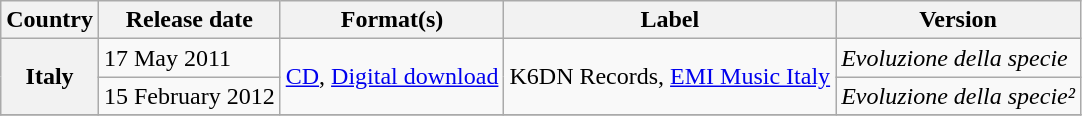<table class="wikitable plainrowheaders">
<tr>
<th scope="col">Country</th>
<th scope="col">Release date</th>
<th scope="col">Format(s)</th>
<th scope="col">Label</th>
<th scope="col">Version</th>
</tr>
<tr>
<th rowspan="2" scope="row">Italy</th>
<td>17 May 2011</td>
<td rowspan="2"><a href='#'>CD</a>, <a href='#'>Digital download</a></td>
<td rowspan="2">K6DN Records, <a href='#'>EMI Music Italy</a></td>
<td><em>Evoluzione della specie</em></td>
</tr>
<tr>
<td>15 February 2012</td>
<td><em>Evoluzione della specie²</em></td>
</tr>
<tr>
</tr>
</table>
